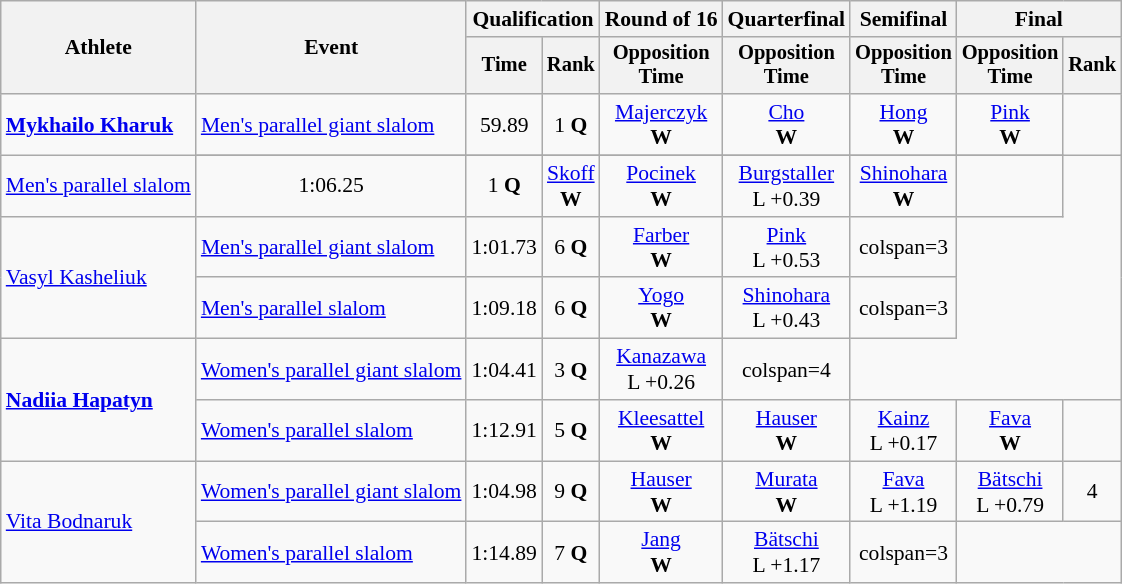<table class=wikitable style=font-size:90%>
<tr>
<th rowspan=2>Athlete</th>
<th rowspan=2>Event</th>
<th colspan=2>Qualification</th>
<th>Round of 16</th>
<th>Quarterfinal</th>
<th>Semifinal</th>
<th colspan=2>Final</th>
</tr>
<tr style=font-size:95%>
<th>Time</th>
<th>Rank</th>
<th>Opposition<br>Time</th>
<th>Opposition<br>Time</th>
<th>Opposition<br>Time</th>
<th>Opposition<br>Time</th>
<th>Rank</th>
</tr>
<tr align=center>
<td align=left rowspan=2><strong><a href='#'>Mykhailo Kharuk</a></strong></td>
<td align=left><a href='#'>Men's parallel giant slalom</a></td>
<td>59.89</td>
<td>1 <strong>Q</strong></td>
<td> <a href='#'>Majerczyk</a><br><strong>W</strong></td>
<td> <a href='#'>Cho</a><br><strong>W</strong></td>
<td> <a href='#'>Hong</a><br><strong>W</strong></td>
<td> <a href='#'>Pink</a><br><strong>W</strong></td>
<td></td>
</tr>
<tr align=center>
</tr>
<tr align=center>
<td align=left><a href='#'>Men's parallel slalom</a></td>
<td>1:06.25</td>
<td>1 <strong>Q</strong></td>
<td> <a href='#'>Skoff</a><br><strong>W</strong></td>
<td> <a href='#'>Pocinek</a><br><strong>W</strong></td>
<td> <a href='#'>Burgstaller</a><br>L +0.39</td>
<td> <a href='#'>Shinohara</a><br><strong>W</strong></td>
<td></td>
</tr>
<tr align=center>
<td align=left rowspan=2><a href='#'>Vasyl Kasheliuk</a></td>
<td align=left><a href='#'>Men's parallel giant slalom</a></td>
<td>1:01.73</td>
<td>6 <strong>Q</strong></td>
<td> <a href='#'>Farber</a><br><strong>W</strong></td>
<td> <a href='#'>Pink</a><br>L +0.53</td>
<td>colspan=3 </td>
</tr>
<tr align=center>
<td align=left><a href='#'>Men's parallel slalom</a></td>
<td>1:09.18</td>
<td>6 <strong>Q</strong></td>
<td> <a href='#'>Yogo</a><br><strong>W</strong></td>
<td> <a href='#'>Shinohara</a><br>L +0.43</td>
<td>colspan=3 </td>
</tr>
<tr align=center>
<td align=left rowspan=2><strong><a href='#'>Nadiia Hapatyn</a></strong></td>
<td align=left><a href='#'>Women's parallel giant slalom</a></td>
<td>1:04.41</td>
<td>3 <strong>Q</strong></td>
<td> <a href='#'>Kanazawa</a><br>L +0.26</td>
<td>colspan=4 </td>
</tr>
<tr align=center>
<td align=left><a href='#'>Women's parallel slalom</a></td>
<td>1:12.91</td>
<td>5 <strong>Q</strong></td>
<td> <a href='#'>Kleesattel</a><br><strong>W</strong></td>
<td> <a href='#'>Hauser</a><br><strong>W</strong></td>
<td> <a href='#'>Kainz</a><br>L +0.17</td>
<td> <a href='#'>Fava</a><br><strong>W</strong></td>
<td></td>
</tr>
<tr align=center>
<td align=left rowspan=2><a href='#'>Vita Bodnaruk</a></td>
<td align=left><a href='#'>Women's parallel giant slalom</a></td>
<td>1:04.98</td>
<td>9 <strong>Q</strong></td>
<td> <a href='#'>Hauser</a><br><strong>W</strong></td>
<td> <a href='#'>Murata</a><br><strong>W</strong></td>
<td> <a href='#'>Fava</a><br>L +1.19</td>
<td> <a href='#'>Bätschi</a><br>L +0.79</td>
<td>4</td>
</tr>
<tr align=center>
<td align=left><a href='#'>Women's parallel slalom</a></td>
<td>1:14.89</td>
<td>7 <strong>Q</strong></td>
<td> <a href='#'>Jang</a><br><strong>W</strong></td>
<td> <a href='#'>Bätschi</a><br>L +1.17</td>
<td>colspan=3 </td>
</tr>
</table>
